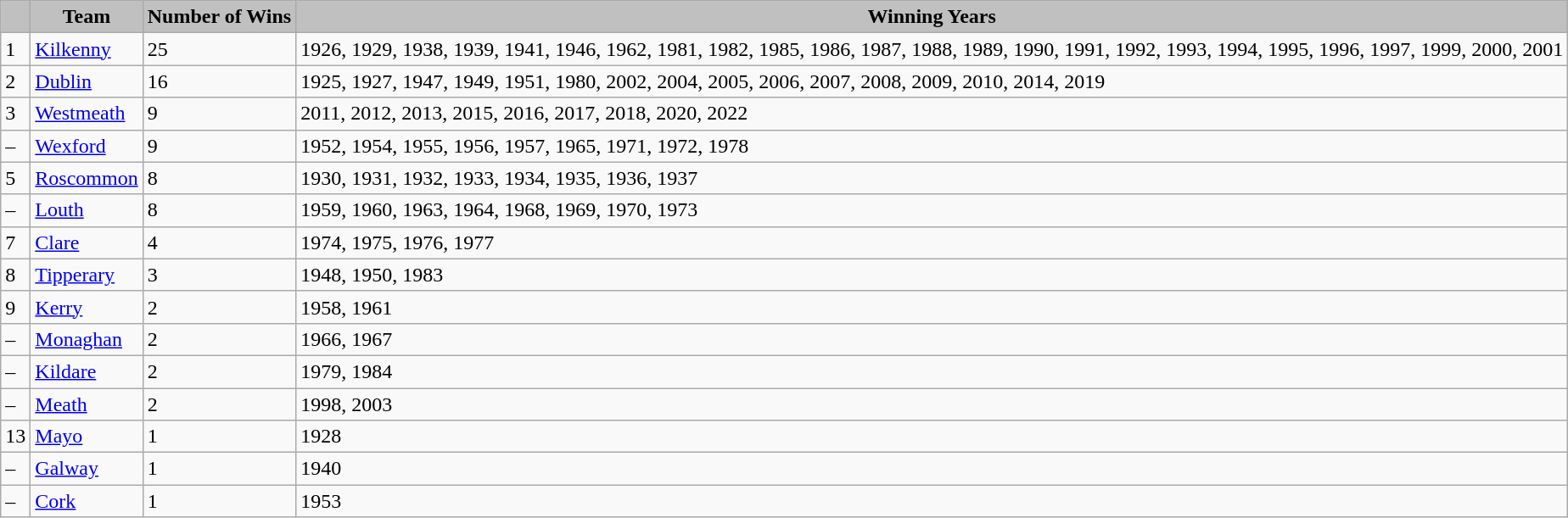<table class="wikitable">
<tr>
<th style="background:silver;"></th>
<th style="background:silver;"><strong>Team</strong></th>
<th style="background:silver;"><strong>Number of Wins</strong></th>
<th style="background:silver;"><strong>Winning Years</strong></th>
</tr>
<tr>
<td>1</td>
<td><a href='#'>Kilkenny</a> </td>
<td>25</td>
<td>1926, 1929, 1938, 1939, 1941, 1946, 1962, 1981, 1982, 1985, 1986, 1987, 1988, 1989, 1990, 1991, 1992, 1993, 1994, 1995, 1996, 1997, 1999, 2000, 2001</td>
</tr>
<tr>
<td>2</td>
<td><a href='#'>Dublin</a> </td>
<td>16</td>
<td>1925, 1927, 1947, 1949, 1951, 1980, 2002, 2004, 2005, 2006, 2007, 2008, 2009, 2010, 2014, 2019</td>
</tr>
<tr>
<td>3</td>
<td><a href='#'>Westmeath</a> </td>
<td>9</td>
<td>2011, 2012, 2013, 2015, 2016, 2017, 2018, 2020, 2022</td>
</tr>
<tr>
<td>–</td>
<td><a href='#'>Wexford</a> </td>
<td>9</td>
<td>1952, 1954, 1955, 1956, 1957, 1965, 1971, 1972, 1978</td>
</tr>
<tr>
<td>5</td>
<td><a href='#'>Roscommon</a> </td>
<td>8</td>
<td>1930, 1931, 1932, 1933, 1934, 1935, 1936, 1937</td>
</tr>
<tr>
<td>–</td>
<td><a href='#'>Louth</a> </td>
<td>8</td>
<td>1959, 1960, 1963, 1964, 1968, 1969, 1970, 1973</td>
</tr>
<tr>
<td>7</td>
<td><a href='#'>Clare</a> </td>
<td>4</td>
<td>1974, 1975, 1976, 1977</td>
</tr>
<tr>
<td>8</td>
<td><a href='#'>Tipperary</a> </td>
<td>3</td>
<td>1948, 1950, 1983</td>
</tr>
<tr>
<td>9</td>
<td><a href='#'>Kerry</a> </td>
<td>2</td>
<td>1958, 1961</td>
</tr>
<tr>
<td>–</td>
<td><a href='#'>Monaghan</a> </td>
<td>2</td>
<td>1966, 1967</td>
</tr>
<tr>
<td>–</td>
<td><a href='#'>Kildare</a> </td>
<td>2</td>
<td>1979, 1984</td>
</tr>
<tr>
<td>–</td>
<td><a href='#'>Meath</a> </td>
<td>2</td>
<td>1998, 2003</td>
</tr>
<tr>
<td>13</td>
<td><a href='#'>Mayo</a> </td>
<td>1</td>
<td>1928</td>
</tr>
<tr>
<td>–</td>
<td><a href='#'>Galway</a> </td>
<td>1</td>
<td>1940</td>
</tr>
<tr>
<td>–</td>
<td><a href='#'>Cork</a> </td>
<td>1</td>
<td>1953</td>
</tr>
</table>
